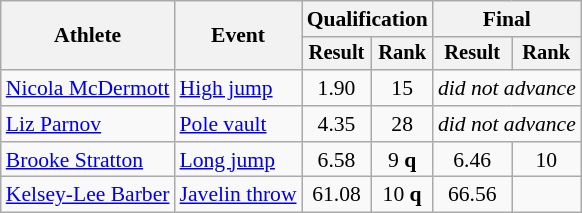<table class=wikitable style=font-size:90%>
<tr>
<th rowspan=2>Athlete</th>
<th rowspan=2>Event</th>
<th colspan=2>Qualification</th>
<th colspan=2>Final</th>
</tr>
<tr style=font-size:95%>
<th>Result</th>
<th>Rank</th>
<th>Result</th>
<th>Rank</th>
</tr>
<tr align=center>
<td align=left><a href='#'>Nicola McDermott</a></td>
<td align=left><a href='#'>High jump</a></td>
<td>1.90</td>
<td>15</td>
<td colspan="2"><em>did not advance</em></td>
</tr>
<tr align=center>
<td align=left><a href='#'>Liz Parnov</a></td>
<td align=left><a href='#'>Pole vault</a></td>
<td>4.35</td>
<td>28</td>
<td colspan="2"><em>did not advance</em></td>
</tr>
<tr align=center>
<td align=left><a href='#'>Brooke Stratton</a></td>
<td align=left><a href='#'>Long jump</a></td>
<td>6.58</td>
<td>9 <strong>q</strong></td>
<td>6.46</td>
<td>10</td>
</tr>
<tr align=center>
<td align=left><a href='#'>Kelsey-Lee Barber</a></td>
<td align=left><a href='#'>Javelin throw</a></td>
<td>61.08</td>
<td>10 <strong>q</strong></td>
<td>66.56</td>
<td></td>
</tr>
</table>
